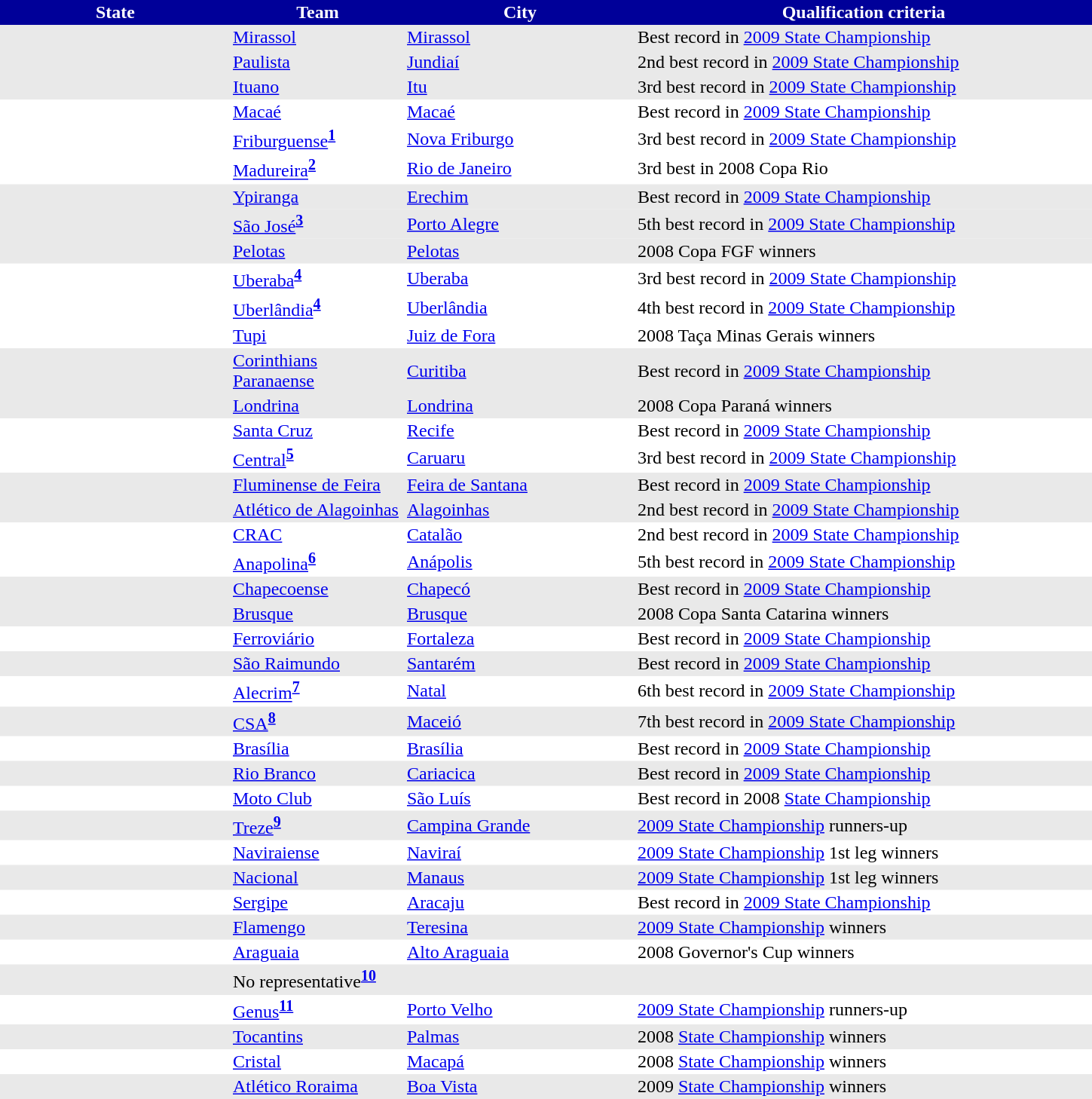<table border="0" cellpadding="2" style="border-collapse: collapse;">
<tr>
<th style="background: #009; color: #fff; width:200px">State</th>
<th style="background: #009; color: #fff; width:150px">Team</th>
<th style="background: #009; color: #fff; width:200px">City</th>
<th style="background: #009; color: #fff; width:400px">Qualification criteria</th>
</tr>
<tr style="background: #e9e9e9;">
<td rowspan="3"></td>
<td><a href='#'>Mirassol</a></td>
<td><a href='#'>Mirassol</a></td>
<td>Best record in <a href='#'>2009 State Championship</a></td>
</tr>
<tr style="background: #e9e9e9;">
<td><a href='#'>Paulista</a></td>
<td><a href='#'>Jundiaí</a></td>
<td>2nd best record in <a href='#'>2009 State Championship</a></td>
</tr>
<tr style="background: #e9e9e9;">
<td><a href='#'>Ituano</a></td>
<td><a href='#'>Itu</a></td>
<td>3rd best record in <a href='#'>2009 State Championship</a></td>
</tr>
<tr>
<td rowspan="3"></td>
<td><a href='#'>Macaé</a></td>
<td><a href='#'>Macaé</a></td>
<td>Best record in <a href='#'>2009 State Championship</a></td>
</tr>
<tr>
<td><a href='#'>Friburguense</a><sup><strong><a href='#'>1</a></strong></sup></td>
<td><a href='#'>Nova Friburgo</a></td>
<td>3rd best record in <a href='#'>2009 State Championship</a></td>
</tr>
<tr>
<td><a href='#'>Madureira</a><sup><strong><a href='#'>2</a></strong></sup></td>
<td><a href='#'>Rio de Janeiro</a></td>
<td>3rd best in 2008 Copa Rio</td>
</tr>
<tr style="background: #e9e9e9;">
<td rowspan="3"></td>
<td><a href='#'>Ypiranga</a></td>
<td><a href='#'>Erechim</a></td>
<td>Best record in <a href='#'>2009 State Championship</a></td>
</tr>
<tr style="background: #e9e9e9;" |->
<td><a href='#'>São José</a><sup><strong><a href='#'>3</a></strong></sup></td>
<td><a href='#'>Porto Alegre</a></td>
<td>5th best record in <a href='#'>2009 State Championship</a></td>
</tr>
<tr style="background: #e9e9e9;">
<td><a href='#'>Pelotas</a></td>
<td><a href='#'>Pelotas</a></td>
<td>2008 Copa FGF winners</td>
</tr>
<tr>
<td rowspan="3"></td>
<td><a href='#'>Uberaba</a><sup><strong><a href='#'>4</a></strong></sup></td>
<td><a href='#'>Uberaba</a></td>
<td>3rd best record in <a href='#'>2009 State Championship</a></td>
</tr>
<tr>
<td><a href='#'>Uberlândia</a><sup><strong><a href='#'>4</a></strong></sup></td>
<td><a href='#'>Uberlândia</a></td>
<td>4th best record in <a href='#'>2009 State Championship</a></td>
</tr>
<tr>
<td><a href='#'>Tupi</a></td>
<td><a href='#'>Juiz de Fora</a></td>
<td>2008 Taça Minas Gerais winners</td>
</tr>
<tr style="background: #e9e9e9;">
<td rowspan="2"></td>
<td><a href='#'>Corinthians Paranaense</a></td>
<td><a href='#'>Curitiba</a></td>
<td>Best record in <a href='#'>2009 State Championship</a></td>
</tr>
<tr style="background: #e9e9e9;" |->
<td><a href='#'>Londrina</a></td>
<td><a href='#'>Londrina</a></td>
<td>2008 Copa Paraná winners</td>
</tr>
<tr>
<td rowspan="2"></td>
<td><a href='#'>Santa Cruz</a></td>
<td><a href='#'>Recife</a></td>
<td>Best record in <a href='#'>2009 State Championship</a></td>
</tr>
<tr>
<td><a href='#'>Central</a><sup><strong><a href='#'>5</a></strong></sup></td>
<td><a href='#'>Caruaru</a></td>
<td>3rd best record in <a href='#'>2009 State Championship</a></td>
</tr>
<tr style="background: #e9e9e9;">
<td rowspan="2"></td>
<td><a href='#'>Fluminense de Feira</a></td>
<td><a href='#'>Feira de Santana</a></td>
<td>Best record in <a href='#'>2009 State Championship</a></td>
</tr>
<tr style="background: #e9e9e9;" |->
<td><a href='#'>Atlético de Alagoinhas</a></td>
<td><a href='#'>Alagoinhas</a></td>
<td>2nd best record in <a href='#'>2009 State Championship</a></td>
</tr>
<tr>
<td rowspan="2"></td>
<td><a href='#'>CRAC</a></td>
<td><a href='#'>Catalão</a></td>
<td>2nd best record in <a href='#'>2009 State Championship</a></td>
</tr>
<tr>
<td><a href='#'>Anapolina</a><sup><strong><a href='#'>6</a></strong></sup></td>
<td><a href='#'>Anápolis</a></td>
<td>5th best record in <a href='#'>2009 State Championship</a></td>
</tr>
<tr style="background: #e9e9e9;">
<td rowspan="2"></td>
<td><a href='#'>Chapecoense</a></td>
<td><a href='#'>Chapecó</a></td>
<td>Best record in <a href='#'>2009 State Championship</a></td>
</tr>
<tr style="background: #e9e9e9;" |->
<td><a href='#'>Brusque</a></td>
<td><a href='#'>Brusque</a></td>
<td>2008 Copa Santa Catarina winners</td>
</tr>
<tr>
<td></td>
<td><a href='#'>Ferroviário</a></td>
<td><a href='#'>Fortaleza</a></td>
<td>Best record in <a href='#'>2009 State Championship</a></td>
</tr>
<tr style="background: #e9e9e9;">
<td></td>
<td><a href='#'>São Raimundo</a></td>
<td><a href='#'>Santarém</a></td>
<td>Best record in <a href='#'>2009 State Championship</a></td>
</tr>
<tr>
<td></td>
<td><a href='#'>Alecrim</a><sup><strong><a href='#'>7</a></strong></sup></td>
<td><a href='#'>Natal</a></td>
<td>6th best record in <a href='#'>2009 State Championship</a></td>
</tr>
<tr style="background: #e9e9e9;">
<td></td>
<td><a href='#'>CSA</a><sup><strong><a href='#'>8</a></strong></sup></td>
<td><a href='#'>Maceió</a></td>
<td>7th best record in <a href='#'>2009 State Championship</a></td>
</tr>
<tr>
<td></td>
<td><a href='#'>Brasília</a></td>
<td><a href='#'>Brasília</a></td>
<td>Best record in <a href='#'>2009 State Championship</a></td>
</tr>
<tr style="background: #e9e9e9;">
<td></td>
<td><a href='#'>Rio Branco</a></td>
<td><a href='#'>Cariacica</a></td>
<td>Best record in <a href='#'>2009 State Championship</a></td>
</tr>
<tr>
<td></td>
<td><a href='#'>Moto Club</a></td>
<td><a href='#'>São Luís</a></td>
<td>Best record in 2008 <a href='#'>State Championship</a></td>
</tr>
<tr style="background: #e9e9e9;">
<td></td>
<td><a href='#'>Treze</a><sup><strong><a href='#'>9</a></strong></sup></td>
<td><a href='#'>Campina Grande</a></td>
<td><a href='#'>2009 State Championship</a> runners-up</td>
</tr>
<tr>
<td></td>
<td><a href='#'>Naviraiense</a></td>
<td><a href='#'>Naviraí</a></td>
<td><a href='#'>2009 State Championship</a> 1st leg winners</td>
</tr>
<tr style="background: #e9e9e9;">
<td></td>
<td><a href='#'>Nacional</a></td>
<td><a href='#'>Manaus</a></td>
<td><a href='#'>2009 State Championship</a> 1st leg winners</td>
</tr>
<tr>
<td></td>
<td><a href='#'>Sergipe</a></td>
<td><a href='#'>Aracaju</a></td>
<td>Best record in <a href='#'>2009 State Championship</a></td>
</tr>
<tr style="background: #e9e9e9;">
<td></td>
<td><a href='#'>Flamengo</a></td>
<td><a href='#'>Teresina</a></td>
<td><a href='#'>2009 State Championship</a> winners</td>
</tr>
<tr>
<td></td>
<td><a href='#'>Araguaia</a></td>
<td><a href='#'>Alto Araguaia</a></td>
<td>2008 Governor's Cup winners</td>
</tr>
<tr style="background: #e9e9e9;">
<td></td>
<td>No representative<sup><strong><a href='#'>10</a></strong></sup></td>
<td></td>
<td></td>
</tr>
<tr>
<td></td>
<td><a href='#'>Genus</a><sup><strong><a href='#'>11</a></strong></sup></td>
<td><a href='#'>Porto Velho</a></td>
<td><a href='#'>2009 State Championship</a> runners-up</td>
</tr>
<tr style="background: #e9e9e9;">
<td></td>
<td><a href='#'>Tocantins</a></td>
<td><a href='#'>Palmas</a></td>
<td>2008 <a href='#'>State Championship</a> winners</td>
</tr>
<tr>
<td></td>
<td><a href='#'>Cristal</a></td>
<td><a href='#'>Macapá</a></td>
<td>2008 <a href='#'>State Championship</a> winners</td>
</tr>
<tr style="background: #e9e9e9;">
<td></td>
<td><a href='#'>Atlético Roraima</a></td>
<td><a href='#'>Boa Vista</a></td>
<td>2009 <a href='#'>State Championship</a> winners</td>
</tr>
</table>
